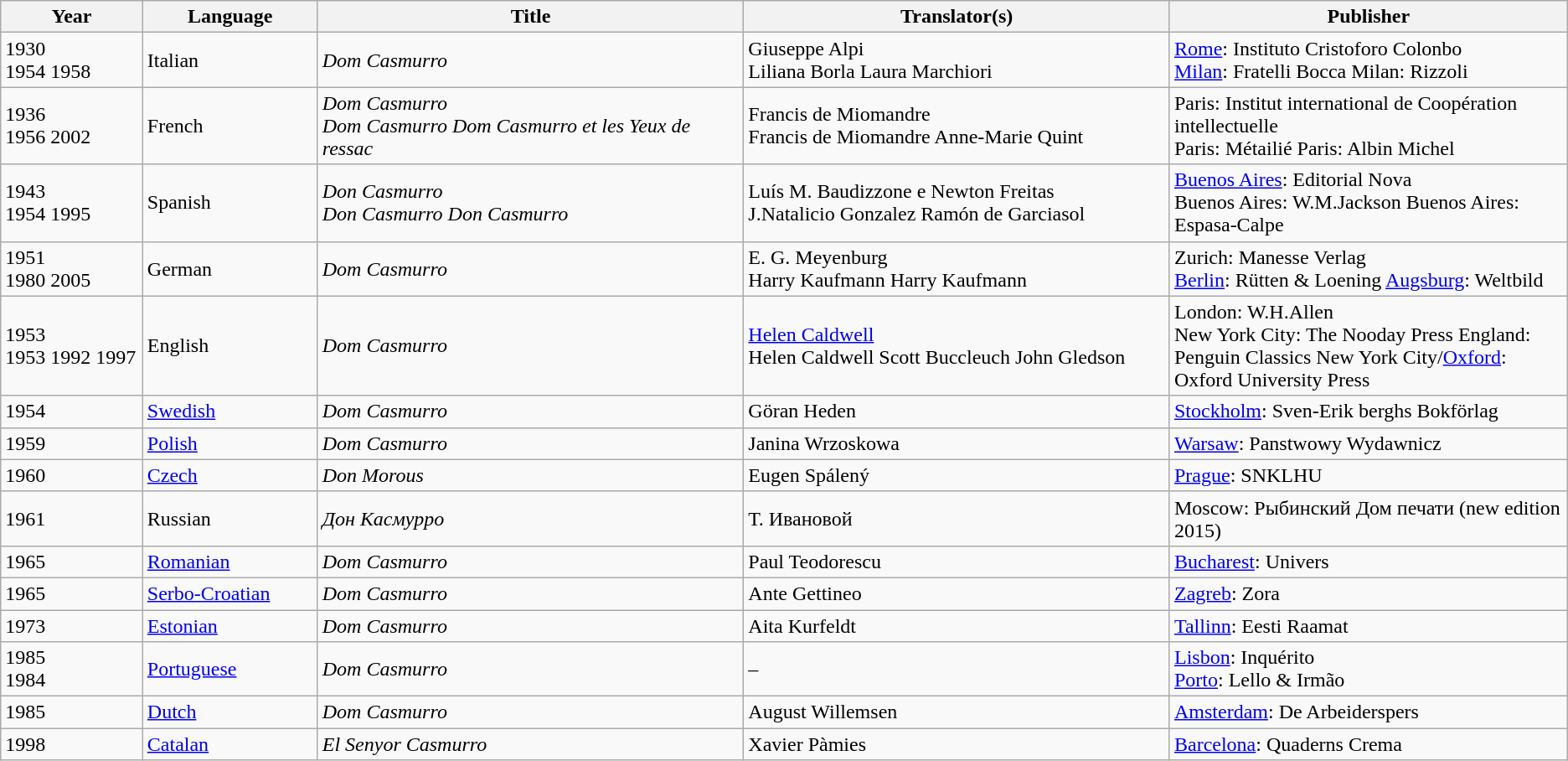<table class="wikitable">
<tr>
<th width="5%">Year</th>
<th width="6%">Language</th>
<th width="15%">Title</th>
<th width="15%">Translator(s)</th>
<th width="14%">Publisher</th>
</tr>
<tr>
<td>1930<br>1954
1958</td>
<td>Italian</td>
<td><em>Dom Casmurro</em></td>
<td>Giuseppe Alpi<br>Liliana Borla
Laura Marchiori</td>
<td><a href='#'>Rome</a>: Instituto Cristoforo Colonbo<br><a href='#'>Milan</a>: Fratelli Bocca
Milan: Rizzoli</td>
</tr>
<tr>
<td>1936<br>1956
2002</td>
<td>French</td>
<td><em>Dom Casmurro</em><br><em>Dom Casmurro</em>
<em>Dom Casmurro et les Yeux de ressac</em></td>
<td>Francis de Miomandre<br>Francis de Miomandre
Anne-Marie Quint</td>
<td>Paris: Institut international de Coopération intellectuelle<br>Paris: Métailié
Paris: Albin Michel</td>
</tr>
<tr>
<td>1943<br>1954
1995</td>
<td>Spanish</td>
<td><em>Don Casmurro</em><br><em>Don Casmurro</em>
<em>Don Casmurro</em></td>
<td>Luís M. Baudizzone e Newton Freitas<br>J.Natalicio Gonzalez
Ramón de Garciasol</td>
<td><a href='#'>Buenos Aires</a>: Editorial Nova<br>Buenos Aires: W.M.Jackson
Buenos Aires: Espasa-Calpe</td>
</tr>
<tr>
<td>1951<br>1980
2005</td>
<td>German</td>
<td><em>Dom Casmurro</em></td>
<td>E. G. Meyenburg<br>Harry Kaufmann
Harry Kaufmann</td>
<td>Zurich: Manesse Verlag<br><a href='#'>Berlin</a>: Rütten & Loening
<a href='#'>Augsburg</a>: Weltbild</td>
</tr>
<tr>
<td>1953<br>1953
1992
1997</td>
<td>English</td>
<td><em>Dom Casmurro</em></td>
<td><a href='#'>Helen Caldwell</a><br>Helen Caldwell
Scott Buccleuch
John Gledson</td>
<td>London: W.H.Allen<br>New York City: The Nooday Press
England: Penguin Classics
New York City/<a href='#'>Oxford</a>: Oxford University Press</td>
</tr>
<tr>
<td>1954</td>
<td><a href='#'>Swedish</a></td>
<td><em>Dom Casmurro</em></td>
<td>Göran Heden</td>
<td><a href='#'>Stockholm</a>: Sven-Erik berghs Bokförlag</td>
</tr>
<tr>
<td>1959</td>
<td><a href='#'>Polish</a></td>
<td><em>Dom Casmurro</em></td>
<td>Janina Wrzoskowa</td>
<td><a href='#'>Warsaw</a>: Panstwowy Wydawnicz</td>
</tr>
<tr>
<td>1960</td>
<td><a href='#'>Czech</a></td>
<td><em>Don Morous</em></td>
<td>Eugen Spálený</td>
<td><a href='#'>Prague</a>: SNKLHU</td>
</tr>
<tr>
<td>1961</td>
<td>Russian</td>
<td><em>Дон Касмурро</em></td>
<td>Т. Ивановой</td>
<td>Moscow: Рыбинский Дом печати (new edition 2015)</td>
</tr>
<tr>
<td>1965</td>
<td><a href='#'>Romanian</a></td>
<td><em>Dom Casmurro</em></td>
<td>Paul Teodorescu</td>
<td><a href='#'>Bucharest</a>: Univers</td>
</tr>
<tr>
<td>1965</td>
<td><a href='#'>Serbo-Croatian</a></td>
<td><em>Dom Casmurro</em></td>
<td>Ante Gettineo</td>
<td><a href='#'>Zagreb</a>: Zora</td>
</tr>
<tr>
<td>1973</td>
<td><a href='#'>Estonian</a></td>
<td><em>Dom Casmurro</em></td>
<td>Aita Kurfeldt</td>
<td><a href='#'>Tallinn</a>: Eesti Raamat</td>
</tr>
<tr>
<td>1985<br>1984</td>
<td><a href='#'>Portuguese</a></td>
<td><em>Dom Casmurro</em></td>
<td>–</td>
<td><a href='#'>Lisbon</a>: Inquérito<br><a href='#'>Porto</a>: Lello & Irmão</td>
</tr>
<tr>
<td>1985</td>
<td><a href='#'>Dutch</a></td>
<td><em>Dom Casmurro</em></td>
<td>August Willemsen</td>
<td><a href='#'>Amsterdam</a>: De Arbeiderspers</td>
</tr>
<tr>
<td>1998</td>
<td><a href='#'>Catalan</a></td>
<td><em>El Senyor Casmurro</em></td>
<td>Xavier Pàmies</td>
<td><a href='#'>Barcelona</a>: Quaderns Crema</td>
</tr>
</table>
